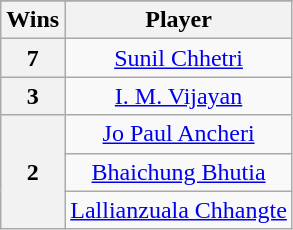<table class="wikitable" style="text-align:center">
<tr>
</tr>
<tr>
<th scope="col">Wins</th>
<th scope="col">Player</th>
</tr>
<tr>
<th scope=row>7</th>
<td><a href='#'>Sunil Chhetri</a></td>
</tr>
<tr>
<th scope=row>3</th>
<td><a href='#'>I. M. Vijayan</a></td>
</tr>
<tr>
<th scope=row rowspan="3">2</th>
<td><a href='#'>Jo Paul Ancheri</a></td>
</tr>
<tr>
<td><a href='#'>Bhaichung Bhutia</a></td>
</tr>
<tr>
<td><a href='#'>Lallianzuala Chhangte</a></td>
</tr>
</table>
